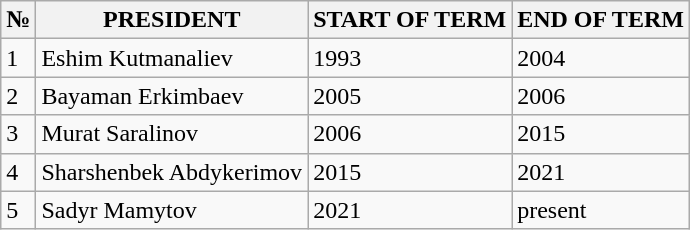<table class="wikitable sortable">
<tr>
<th>№</th>
<th>PRESIDENT</th>
<th>START OF TERM</th>
<th>END OF TERM</th>
</tr>
<tr>
<td>1</td>
<td>Eshim Kutmanaliev</td>
<td>1993</td>
<td>2004</td>
</tr>
<tr>
<td>2</td>
<td>Bayaman Erkimbaev</td>
<td>2005</td>
<td>2006</td>
</tr>
<tr>
<td>3</td>
<td>Murat Saralinov</td>
<td>2006</td>
<td>2015</td>
</tr>
<tr>
<td>4</td>
<td>Sharshenbek Abdykerimov</td>
<td>2015</td>
<td>2021</td>
</tr>
<tr>
<td>5</td>
<td>Sadyr Mamytov</td>
<td>2021</td>
<td>present</td>
</tr>
</table>
